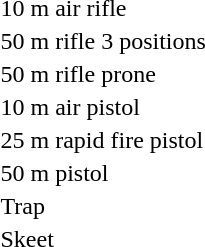<table>
<tr>
<td>10 m air rifle</td>
<td></td>
<td></td>
<td></td>
</tr>
<tr>
<td>50 m rifle 3 positions</td>
<td></td>
<td></td>
<td></td>
</tr>
<tr>
<td>50 m rifle prone</td>
<td></td>
<td></td>
<td></td>
</tr>
<tr>
<td>10 m air pistol</td>
<td></td>
<td></td>
<td></td>
</tr>
<tr>
<td>25 m rapid fire pistol</td>
<td></td>
<td></td>
<td></td>
</tr>
<tr>
<td>50 m pistol</td>
<td></td>
<td></td>
<td></td>
</tr>
<tr>
<td>Trap</td>
<td></td>
<td></td>
<td></td>
</tr>
<tr>
<td>Skeet</td>
<td></td>
<td></td>
<td></td>
</tr>
</table>
